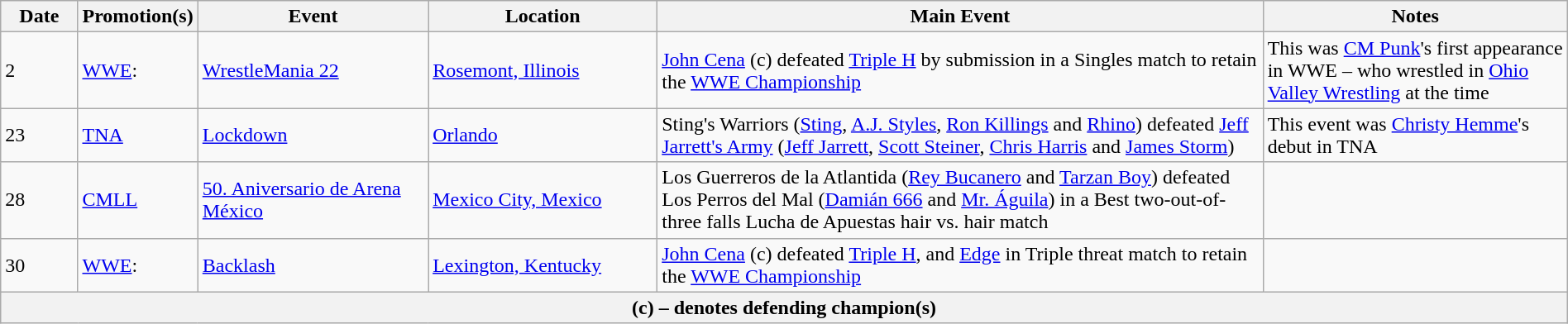<table class="wikitable" style="width:100%;">
<tr>
<th width=5%>Date</th>
<th width=5%>Promotion(s)</th>
<th style="width:15%;">Event</th>
<th style="width:15%;">Location</th>
<th style="width:40%;">Main Event</th>
<th style="width:20%;">Notes</th>
</tr>
<tr>
<td>2</td>
<td><a href='#'>WWE</a>:<br></td>
<td><a href='#'>WrestleMania 22</a></td>
<td><a href='#'>Rosemont, Illinois</a></td>
<td><a href='#'>John Cena</a> (c) defeated <a href='#'>Triple H</a> by submission in a Singles match to retain the <a href='#'>WWE Championship</a></td>
<td>This was <a href='#'>CM Punk</a>'s first appearance in WWE – who wrestled in <a href='#'>Ohio Valley Wrestling</a> at the time</td>
</tr>
<tr>
<td>23</td>
<td><a href='#'>TNA</a></td>
<td><a href='#'>Lockdown</a></td>
<td><a href='#'>Orlando</a></td>
<td>Sting's Warriors (<a href='#'>Sting</a>, <a href='#'>A.J. Styles</a>, <a href='#'>Ron Killings</a> and <a href='#'>Rhino</a>) defeated <a href='#'>Jeff Jarrett's Army</a> (<a href='#'>Jeff Jarrett</a>, <a href='#'>Scott Steiner</a>, <a href='#'>Chris Harris</a> and <a href='#'>James Storm</a>)</td>
<td>This event was <a href='#'>Christy Hemme</a>'s debut in TNA</td>
</tr>
<tr>
<td>28</td>
<td><a href='#'>CMLL</a></td>
<td><a href='#'>50. Aniversario de Arena México</a></td>
<td><a href='#'>Mexico City, Mexico</a></td>
<td>Los Guerreros de la Atlantida (<a href='#'>Rey Bucanero</a> and <a href='#'>Tarzan Boy</a>) defeated Los Perros del Mal (<a href='#'>Damián 666</a> and <a href='#'>Mr. Águila</a>) in a Best two-out-of-three falls Lucha de Apuestas hair vs. hair match</td>
<td></td>
</tr>
<tr>
<td>30</td>
<td><a href='#'>WWE</a>:<br></td>
<td><a href='#'>Backlash</a></td>
<td><a href='#'>Lexington, Kentucky</a></td>
<td><a href='#'>John Cena</a> (c) defeated <a href='#'>Triple H</a>, and <a href='#'>Edge</a> in Triple threat match to retain the <a href='#'>WWE Championship</a></td>
<td></td>
</tr>
<tr>
<th colspan="6">(c) – denotes defending champion(s)</th>
</tr>
</table>
